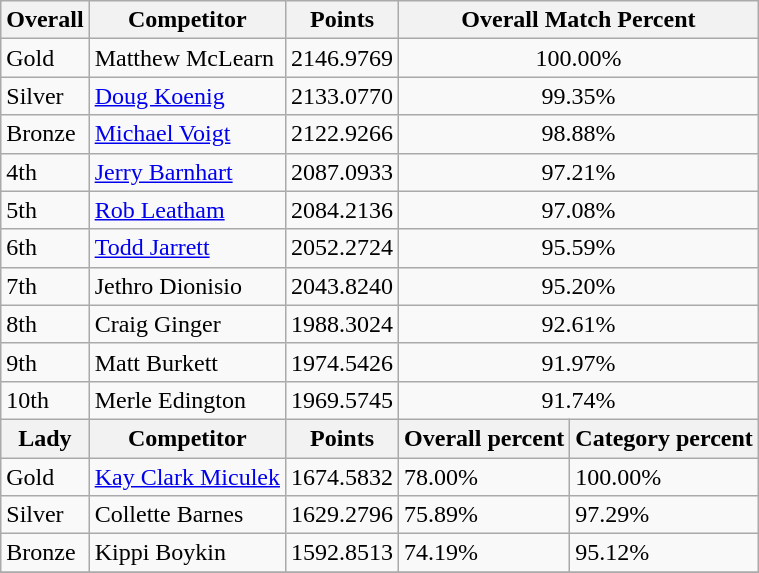<table class="wikitable sortable" style="text-align: left;">
<tr>
<th>Overall</th>
<th>Competitor</th>
<th>Points</th>
<th colspan="2">Overall Match Percent</th>
</tr>
<tr>
<td> Gold</td>
<td> Matthew McLearn</td>
<td>2146.9769</td>
<td colspan="2" style="text-align: center;">100.00%</td>
</tr>
<tr>
<td> Silver</td>
<td> <a href='#'>Doug Koenig</a></td>
<td>2133.0770</td>
<td colspan="2" style="text-align: center;">99.35%</td>
</tr>
<tr>
<td> Bronze</td>
<td> <a href='#'>Michael Voigt</a></td>
<td>2122.9266</td>
<td colspan="2" style="text-align: center;">98.88%</td>
</tr>
<tr>
<td>4th</td>
<td> <a href='#'>Jerry Barnhart</a></td>
<td>2087.0933</td>
<td colspan="2" style="text-align: center;">97.21%</td>
</tr>
<tr>
<td>5th</td>
<td> <a href='#'>Rob Leatham</a></td>
<td>2084.2136</td>
<td colspan="2" style="text-align: center;">97.08%</td>
</tr>
<tr>
<td>6th</td>
<td> <a href='#'>Todd Jarrett</a></td>
<td>2052.2724</td>
<td colspan="2" style="text-align: center;">95.59%</td>
</tr>
<tr>
<td>7th</td>
<td> Jethro Dionisio</td>
<td>2043.8240</td>
<td colspan="2" style="text-align: center;">95.20%</td>
</tr>
<tr>
<td>8th</td>
<td> Craig Ginger</td>
<td>1988.3024</td>
<td colspan="2" style="text-align: center;">92.61%</td>
</tr>
<tr>
<td>9th</td>
<td> Matt Burkett</td>
<td>1974.5426</td>
<td colspan="2" style="text-align: center;">91.97%</td>
</tr>
<tr>
<td>10th</td>
<td> Merle Edington</td>
<td>1969.5745</td>
<td colspan="2" style="text-align: center;">91.74%</td>
</tr>
<tr>
<th>Lady</th>
<th>Competitor</th>
<th>Points</th>
<th>Overall percent</th>
<th>Category percent</th>
</tr>
<tr>
<td> Gold</td>
<td> <a href='#'>Kay Clark Miculek</a></td>
<td>1674.5832</td>
<td>78.00%</td>
<td>100.00%</td>
</tr>
<tr>
<td> Silver</td>
<td> Collette Barnes</td>
<td>1629.2796</td>
<td>75.89%</td>
<td>97.29%</td>
</tr>
<tr>
<td> Bronze</td>
<td> Kippi Boykin</td>
<td>1592.8513</td>
<td>74.19%</td>
<td>95.12%</td>
</tr>
<tr>
</tr>
</table>
